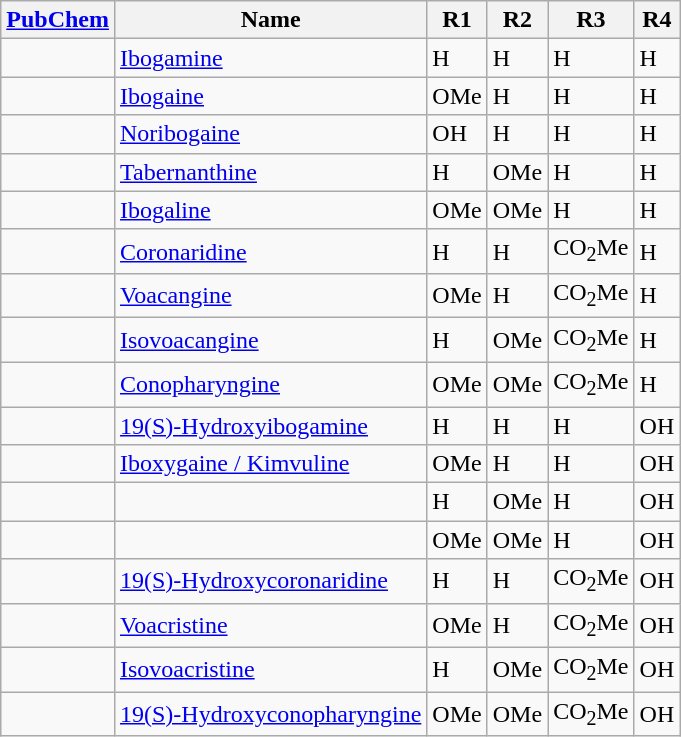<table class="wikitable">
<tr>
<th><a href='#'>PubChem</a> </th>
<th>Name</th>
<th>R1</th>
<th>R2</th>
<th>R3</th>
<th>R4</th>
</tr>
<tr>
<td></td>
<td><a href='#'>Ibogamine</a></td>
<td>H</td>
<td>H</td>
<td>H</td>
<td>H</td>
</tr>
<tr>
<td></td>
<td><a href='#'>Ibogaine</a></td>
<td>OMe</td>
<td>H</td>
<td>H</td>
<td>H</td>
</tr>
<tr>
<td></td>
<td><a href='#'>Noribogaine</a></td>
<td>OH</td>
<td>H</td>
<td>H</td>
<td>H</td>
</tr>
<tr>
<td></td>
<td><a href='#'>Tabernanthine</a></td>
<td>H</td>
<td>OMe</td>
<td>H</td>
<td>H</td>
</tr>
<tr>
<td></td>
<td><a href='#'>Ibogaline</a></td>
<td>OMe</td>
<td>OMe</td>
<td>H</td>
<td>H</td>
</tr>
<tr>
<td></td>
<td><a href='#'>Coronaridine</a></td>
<td>H</td>
<td>H</td>
<td>CO<sub>2</sub>Me</td>
<td>H</td>
</tr>
<tr>
<td></td>
<td><a href='#'>Voacangine</a></td>
<td>OMe</td>
<td>H</td>
<td>CO<sub>2</sub>Me</td>
<td>H</td>
</tr>
<tr>
<td></td>
<td><a href='#'>Isovoacangine</a></td>
<td>H</td>
<td>OMe</td>
<td>CO<sub>2</sub>Me</td>
<td>H</td>
</tr>
<tr>
<td></td>
<td><a href='#'>Conopharyngine</a></td>
<td>OMe</td>
<td>OMe</td>
<td>CO<sub>2</sub>Me</td>
<td>H</td>
</tr>
<tr>
<td></td>
<td><a href='#'>19(S)-Hydroxyibogamine</a></td>
<td>H</td>
<td>H</td>
<td>H</td>
<td>OH</td>
</tr>
<tr>
<td></td>
<td><a href='#'>Iboxygaine / Kimvuline</a></td>
<td>OMe</td>
<td>H</td>
<td>H</td>
<td>OH</td>
</tr>
<tr>
<td></td>
<td></td>
<td>H</td>
<td>OMe</td>
<td>H</td>
<td>OH</td>
</tr>
<tr>
<td></td>
<td></td>
<td>OMe</td>
<td>OMe</td>
<td>H</td>
<td>OH</td>
</tr>
<tr>
<td></td>
<td><a href='#'>19(S)-Hydroxycoronaridine</a></td>
<td>H</td>
<td>H</td>
<td>CO<sub>2</sub>Me</td>
<td>OH</td>
</tr>
<tr>
<td></td>
<td><a href='#'>Voacristine</a></td>
<td>OMe</td>
<td>H</td>
<td>CO<sub>2</sub>Me</td>
<td>OH</td>
</tr>
<tr>
<td></td>
<td><a href='#'>Isovoacristine</a></td>
<td>H</td>
<td>OMe</td>
<td>CO<sub>2</sub>Me</td>
<td>OH</td>
</tr>
<tr>
<td></td>
<td><a href='#'>19(S)-Hydroxyconopharyngine</a></td>
<td>OMe</td>
<td>OMe</td>
<td>CO<sub>2</sub>Me</td>
<td>OH</td>
</tr>
</table>
